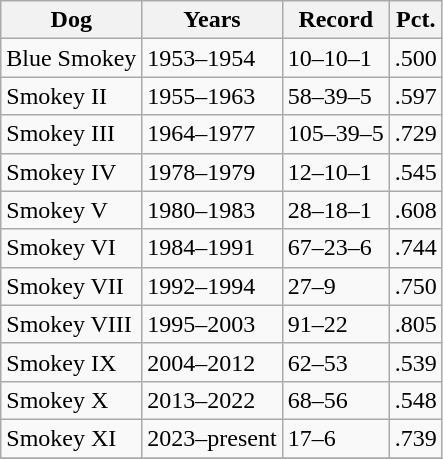<table class="wikitable">
<tr>
<th>Dog</th>
<th>Years</th>
<th>Record</th>
<th>Pct.</th>
</tr>
<tr>
<td>Blue Smokey</td>
<td>1953–1954</td>
<td>10–10–1</td>
<td>.500</td>
</tr>
<tr>
<td>Smokey II</td>
<td>1955–1963</td>
<td>58–39–5</td>
<td>.597</td>
</tr>
<tr>
<td>Smokey III</td>
<td>1964–1977</td>
<td>105–39–5</td>
<td>.729</td>
</tr>
<tr>
<td>Smokey IV</td>
<td>1978–1979</td>
<td>12–10–1</td>
<td>.545</td>
</tr>
<tr>
<td>Smokey V</td>
<td>1980–1983</td>
<td>28–18–1</td>
<td>.608</td>
</tr>
<tr>
<td>Smokey VI</td>
<td>1984–1991</td>
<td>67–23–6</td>
<td>.744</td>
</tr>
<tr>
<td>Smokey VII</td>
<td>1992–1994</td>
<td>27–9</td>
<td>.750</td>
</tr>
<tr>
<td>Smokey VIII</td>
<td>1995–2003</td>
<td>91–22</td>
<td>.805</td>
</tr>
<tr>
<td>Smokey IX</td>
<td>2004–2012</td>
<td>62–53</td>
<td>.539</td>
</tr>
<tr>
<td>Smokey X</td>
<td>2013–2022</td>
<td>68–56</td>
<td>.548</td>
</tr>
<tr>
<td>Smokey XI</td>
<td>2023–present</td>
<td>17–6</td>
<td>.739</td>
</tr>
<tr>
</tr>
</table>
